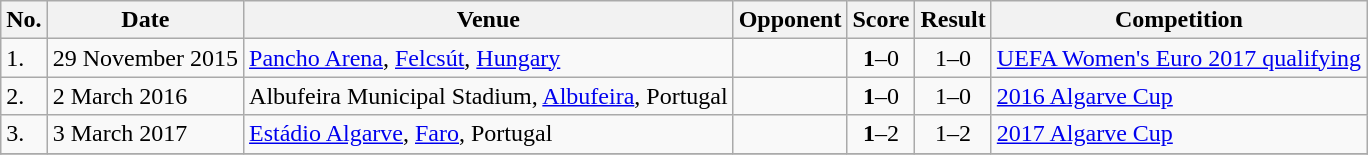<table class="wikitable">
<tr>
<th>No.</th>
<th>Date</th>
<th>Venue</th>
<th>Opponent</th>
<th>Score</th>
<th>Result</th>
<th>Competition</th>
</tr>
<tr>
<td>1.</td>
<td>29 November 2015</td>
<td><a href='#'>Pancho Arena</a>, <a href='#'>Felcsút</a>, <a href='#'>Hungary</a></td>
<td></td>
<td align=center><strong>1</strong>–0</td>
<td align=center>1–0</td>
<td><a href='#'>UEFA Women's Euro 2017 qualifying</a></td>
</tr>
<tr>
<td>2.</td>
<td>2 March 2016</td>
<td>Albufeira Municipal Stadium, <a href='#'>Albufeira</a>, Portugal</td>
<td></td>
<td align=center><strong>1</strong>–0</td>
<td align=center>1–0</td>
<td><a href='#'>2016 Algarve Cup</a></td>
</tr>
<tr>
<td>3.</td>
<td>3 March 2017</td>
<td><a href='#'>Estádio Algarve</a>, <a href='#'>Faro</a>, Portugal</td>
<td></td>
<td align=center><strong>1</strong>–2</td>
<td align=center>1–2</td>
<td><a href='#'>2017 Algarve Cup</a></td>
</tr>
<tr>
</tr>
</table>
